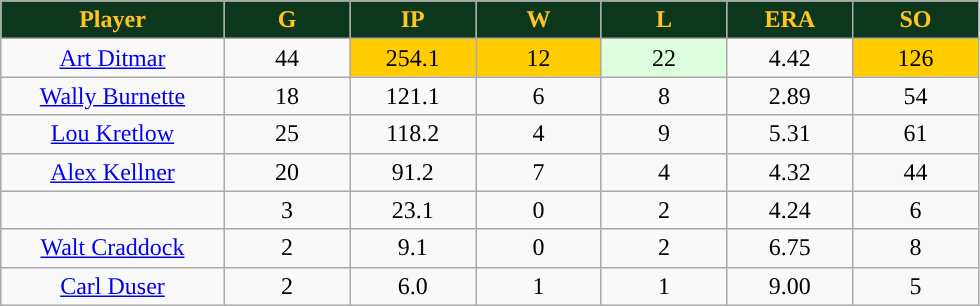<table class="wikitable sortable">
<tr>
<th style="background:#0C371D;color:#ffc322;" width="16%">Player</th>
<th style="background:#0C371D;color:#ffc322;" width="9%">G</th>
<th style="background:#0C371D;color:#ffc322;" width="9%">IP</th>
<th style="background:#0C371D;color:#ffc322;" width="9%">W</th>
<th style="background:#0C371D;color:#ffc322;" width="9%">L</th>
<th style="background:#0C371D;color:#ffc322;" width="9%">ERA</th>
<th style="background:#0C371D;color:#ffc322;" width="9%">SO</th>
</tr>
<tr align="center">
<td><a href='#'>Art Ditmar</a></td>
<td>44</td>
<td bgcolor="#FFCC00">254.1</td>
<td bgcolor="#FFCC00">12</td>
<td bgcolor="#DDFFDD">22</td>
<td>4.42</td>
<td bgcolor="#FFCC00">126</td>
</tr>
<tr align="center">
<td><a href='#'>Wally Burnette</a></td>
<td>18</td>
<td>121.1</td>
<td>6</td>
<td>8</td>
<td>2.89</td>
<td>54</td>
</tr>
<tr align="center">
<td><a href='#'>Lou Kretlow</a></td>
<td>25</td>
<td>118.2</td>
<td>4</td>
<td>9</td>
<td>5.31</td>
<td>61</td>
</tr>
<tr align="center">
<td><a href='#'>Alex Kellner</a></td>
<td>20</td>
<td>91.2</td>
<td>7</td>
<td>4</td>
<td>4.32</td>
<td>44</td>
</tr>
<tr align="center">
<td></td>
<td>3</td>
<td>23.1</td>
<td>0</td>
<td>2</td>
<td>4.24</td>
<td>6</td>
</tr>
<tr align="center">
<td><a href='#'>Walt Craddock</a></td>
<td>2</td>
<td>9.1</td>
<td>0</td>
<td>2</td>
<td>6.75</td>
<td>8</td>
</tr>
<tr align="center">
<td><a href='#'>Carl Duser</a></td>
<td>2</td>
<td>6.0</td>
<td>1</td>
<td>1</td>
<td>9.00</td>
<td>5</td>
</tr>
</table>
